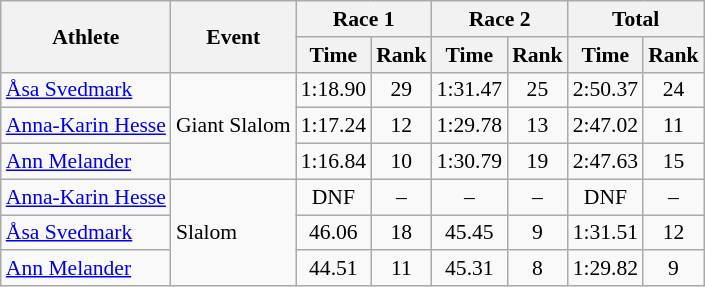<table class="wikitable" style="font-size:90%">
<tr>
<th rowspan="2">Athlete</th>
<th rowspan="2">Event</th>
<th colspan="2">Race 1</th>
<th colspan="2">Race 2</th>
<th colspan="2">Total</th>
</tr>
<tr>
<th>Time</th>
<th>Rank</th>
<th>Time</th>
<th>Rank</th>
<th>Time</th>
<th>Rank</th>
</tr>
<tr>
<td><a href='#'>Åsa Svedmark</a></td>
<td rowspan="3">Giant Slalom</td>
<td align="center">1:18.90</td>
<td align="center">29</td>
<td align="center">1:31.47</td>
<td align="center">25</td>
<td align="center">2:50.37</td>
<td align="center">24</td>
</tr>
<tr>
<td><a href='#'>Anna-Karin Hesse</a></td>
<td align="center">1:17.24</td>
<td align="center">12</td>
<td align="center">1:29.78</td>
<td align="center">13</td>
<td align="center">2:47.02</td>
<td align="center">11</td>
</tr>
<tr>
<td><a href='#'>Ann Melander</a></td>
<td align="center">1:16.84</td>
<td align="center">10</td>
<td align="center">1:30.79</td>
<td align="center">19</td>
<td align="center">2:47.63</td>
<td align="center">15</td>
</tr>
<tr>
<td><a href='#'>Anna-Karin Hesse</a></td>
<td rowspan="3">Slalom</td>
<td align="center">DNF</td>
<td align="center">–</td>
<td align="center">–</td>
<td align="center">–</td>
<td align="center">DNF</td>
<td align="center">–</td>
</tr>
<tr>
<td><a href='#'>Åsa Svedmark</a></td>
<td align="center">46.06</td>
<td align="center">18</td>
<td align="center">45.45</td>
<td align="center">9</td>
<td align="center">1:31.51</td>
<td align="center">12</td>
</tr>
<tr>
<td><a href='#'>Ann Melander</a></td>
<td align="center">44.51</td>
<td align="center">11</td>
<td align="center">45.31</td>
<td align="center">8</td>
<td align="center">1:29.82</td>
<td align="center">9</td>
</tr>
</table>
